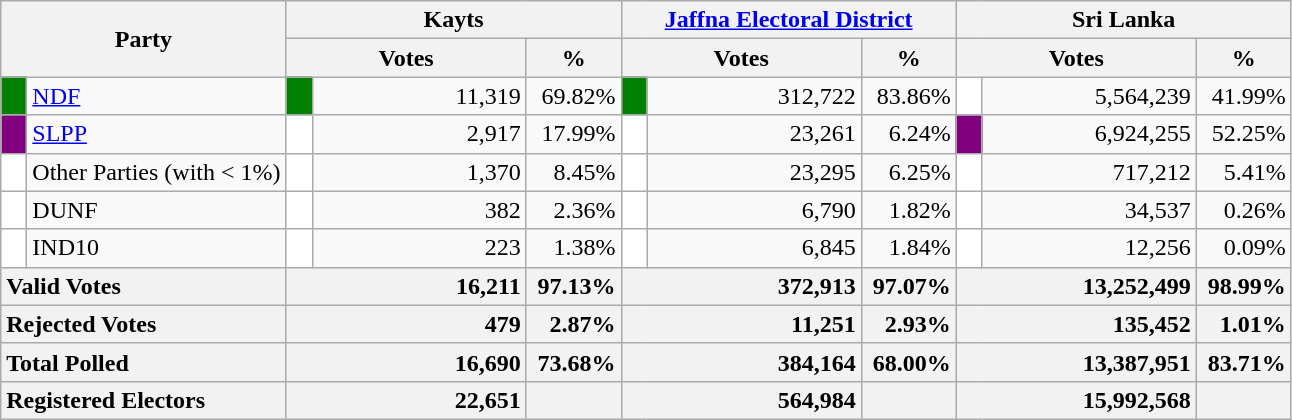<table class="wikitable">
<tr>
<th colspan="2" width="144px"rowspan="2">Party</th>
<th colspan="3" width="216px">Kayts</th>
<th colspan="3" width="216px"><a href='#'>Jaffna Electoral District</a></th>
<th colspan="3" width="216px">Sri Lanka</th>
</tr>
<tr>
<th colspan="2" width="144px">Votes</th>
<th>%</th>
<th colspan="2" width="144px">Votes</th>
<th>%</th>
<th colspan="2" width="144px">Votes</th>
<th>%</th>
</tr>
<tr>
<td style="background-color:green;" width="10px"></td>
<td style="text-align:left;"><a href='#'>NDF</a></td>
<td style="background-color:green;" width="10px"></td>
<td style="text-align:right;">11,319</td>
<td style="text-align:right;">69.82%</td>
<td style="background-color:green;" width="10px"></td>
<td style="text-align:right;">312,722</td>
<td style="text-align:right;">83.86%</td>
<td style="background-color:white;" width="10px"></td>
<td style="text-align:right;">5,564,239</td>
<td style="text-align:right;">41.99%</td>
</tr>
<tr>
<td style="background-color:purple;" width="10px"></td>
<td style="text-align:left;"><a href='#'>SLPP</a></td>
<td style="background-color:white;" width="10px"></td>
<td style="text-align:right;">2,917</td>
<td style="text-align:right;">17.99%</td>
<td style="background-color:white;" width="10px"></td>
<td style="text-align:right;">23,261</td>
<td style="text-align:right;">6.24%</td>
<td style="background-color:purple;" width="10px"></td>
<td style="text-align:right;">6,924,255</td>
<td style="text-align:right;">52.25%</td>
</tr>
<tr>
<td style="background-color:white;" width="10px"></td>
<td style="text-align:left;">Other Parties (with < 1%)</td>
<td style="background-color:white;" width="10px"></td>
<td style="text-align:right;">1,370</td>
<td style="text-align:right;">8.45%</td>
<td style="background-color:white;" width="10px"></td>
<td style="text-align:right;">23,295</td>
<td style="text-align:right;">6.25%</td>
<td style="background-color:white;" width="10px"></td>
<td style="text-align:right;">717,212</td>
<td style="text-align:right;">5.41%</td>
</tr>
<tr>
<td style="background-color:white;" width="10px"></td>
<td style="text-align:left;">DUNF</td>
<td style="background-color:white;" width="10px"></td>
<td style="text-align:right;">382</td>
<td style="text-align:right;">2.36%</td>
<td style="background-color:white;" width="10px"></td>
<td style="text-align:right;">6,790</td>
<td style="text-align:right;">1.82%</td>
<td style="background-color:white;" width="10px"></td>
<td style="text-align:right;">34,537</td>
<td style="text-align:right;">0.26%</td>
</tr>
<tr>
<td style="background-color:white;" width="10px"></td>
<td style="text-align:left;">IND10</td>
<td style="background-color:white;" width="10px"></td>
<td style="text-align:right;">223</td>
<td style="text-align:right;">1.38%</td>
<td style="background-color:white;" width="10px"></td>
<td style="text-align:right;">6,845</td>
<td style="text-align:right;">1.84%</td>
<td style="background-color:white;" width="10px"></td>
<td style="text-align:right;">12,256</td>
<td style="text-align:right;">0.09%</td>
</tr>
<tr>
<th colspan="2" width="144px"style="text-align:left;">Valid Votes</th>
<th style="text-align:right;"colspan="2" width="144px">16,211</th>
<th style="text-align:right;">97.13%</th>
<th style="text-align:right;"colspan="2" width="144px">372,913</th>
<th style="text-align:right;">97.07%</th>
<th style="text-align:right;"colspan="2" width="144px">13,252,499</th>
<th style="text-align:right;">98.99%</th>
</tr>
<tr>
<th colspan="2" width="144px"style="text-align:left;">Rejected Votes</th>
<th style="text-align:right;"colspan="2" width="144px">479</th>
<th style="text-align:right;">2.87%</th>
<th style="text-align:right;"colspan="2" width="144px">11,251</th>
<th style="text-align:right;">2.93%</th>
<th style="text-align:right;"colspan="2" width="144px">135,452</th>
<th style="text-align:right;">1.01%</th>
</tr>
<tr>
<th colspan="2" width="144px"style="text-align:left;">Total Polled</th>
<th style="text-align:right;"colspan="2" width="144px">16,690</th>
<th style="text-align:right;">73.68%</th>
<th style="text-align:right;"colspan="2" width="144px">384,164</th>
<th style="text-align:right;">68.00%</th>
<th style="text-align:right;"colspan="2" width="144px">13,387,951</th>
<th style="text-align:right;">83.71%</th>
</tr>
<tr>
<th colspan="2" width="144px"style="text-align:left;">Registered Electors</th>
<th style="text-align:right;"colspan="2" width="144px">22,651</th>
<th></th>
<th style="text-align:right;"colspan="2" width="144px">564,984</th>
<th></th>
<th style="text-align:right;"colspan="2" width="144px">15,992,568</th>
<th></th>
</tr>
</table>
